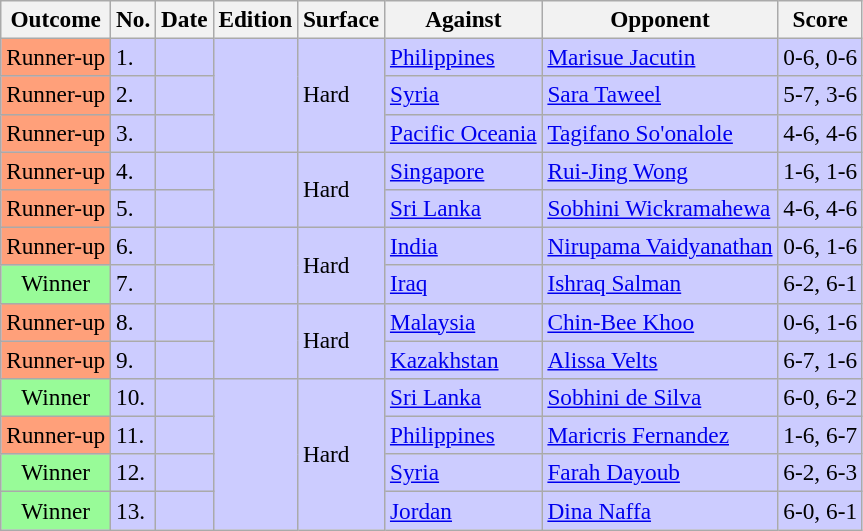<table class="wikitable" style="font-size:97%">
<tr>
<th>Outcome</th>
<th>No.</th>
<th>Date</th>
<th>Edition</th>
<th>Surface</th>
<th>Against</th>
<th>Opponent</th>
<th>Score</th>
</tr>
<tr style="background:#ccf;">
<td style="text-align:center; background:#ffa07a;">Runner-up</td>
<td>1.</td>
<td></td>
<td rowspan="3"></td>
<td rowspan="3">Hard</td>
<td><a href='#'>Philippines</a></td>
<td> <a href='#'>Marisue Jacutin</a></td>
<td>0-6, 0-6</td>
</tr>
<tr style="background:#ccf;">
<td style="text-align:center; background:#ffa07a;">Runner-up</td>
<td>2.</td>
<td></td>
<td><a href='#'>Syria</a></td>
<td> <a href='#'>Sara Taweel</a></td>
<td>5-7, 3-6</td>
</tr>
<tr style="background:#ccf;">
<td style="text-align:center; background:#ffa07a;">Runner-up</td>
<td>3.</td>
<td></td>
<td><a href='#'>Pacific Oceania</a></td>
<td> <a href='#'>Tagifano So'onalole</a></td>
<td>4-6, 4-6</td>
</tr>
<tr style="background:#ccf;">
<td style="text-align:center; background:#ffa07a;">Runner-up</td>
<td>4.</td>
<td></td>
<td rowspan="2"></td>
<td rowspan="2">Hard</td>
<td><a href='#'>Singapore</a></td>
<td> <a href='#'>Rui-Jing Wong</a></td>
<td>1-6, 1-6</td>
</tr>
<tr style="background:#ccf;">
<td style="text-align:center; background:#ffa07a;">Runner-up</td>
<td>5.</td>
<td></td>
<td><a href='#'>Sri Lanka</a></td>
<td> <a href='#'>Sobhini Wickramahewa</a></td>
<td>4-6, 4-6</td>
</tr>
<tr style="background:#ccf;">
<td style="text-align:center; background:#ffa07a;">Runner-up</td>
<td>6.</td>
<td></td>
<td rowspan="2"></td>
<td rowspan="2">Hard</td>
<td><a href='#'>India</a></td>
<td> <a href='#'>Nirupama Vaidyanathan</a></td>
<td>0-6, 1-6</td>
</tr>
<tr style="background:#ccf;">
<td style="text-align:center; background:#98fb98;">Winner</td>
<td>7.</td>
<td></td>
<td><a href='#'>Iraq</a></td>
<td> <a href='#'>Ishraq Salman</a></td>
<td>6-2, 6-1</td>
</tr>
<tr style="background:#ccf;">
<td style="text-align:center; background:#ffa07a;">Runner-up</td>
<td>8.</td>
<td></td>
<td rowspan="2"></td>
<td rowspan="2">Hard</td>
<td><a href='#'>Malaysia</a></td>
<td> <a href='#'>Chin-Bee Khoo</a></td>
<td>0-6, 1-6</td>
</tr>
<tr style="background:#ccf;">
<td style="text-align:center; background:#ffa07a;">Runner-up</td>
<td>9.</td>
<td></td>
<td><a href='#'>Kazakhstan</a></td>
<td> <a href='#'>Alissa Velts</a></td>
<td>6-7, 1-6</td>
</tr>
<tr style="background:#ccf;">
<td style="text-align:center; background:#98fb98;">Winner</td>
<td>10.</td>
<td></td>
<td rowspan="4"></td>
<td rowspan="4">Hard</td>
<td><a href='#'>Sri Lanka</a></td>
<td> <a href='#'>Sobhini de Silva</a></td>
<td>6-0, 6-2</td>
</tr>
<tr style="background:#ccf;">
<td style="text-align:center; background:#ffa07a;">Runner-up</td>
<td>11.</td>
<td></td>
<td><a href='#'>Philippines</a></td>
<td> <a href='#'>Maricris Fernandez</a></td>
<td>1-6, 6-7</td>
</tr>
<tr style="background:#ccf;">
<td style="text-align:center; background:#98fb98;">Winner</td>
<td>12.</td>
<td></td>
<td><a href='#'>Syria</a></td>
<td> <a href='#'>Farah Dayoub</a></td>
<td>6-2, 6-3</td>
</tr>
<tr style="background:#ccf;">
<td style="text-align:center; background:#98fb98;">Winner</td>
<td>13.</td>
<td></td>
<td><a href='#'>Jordan</a></td>
<td> <a href='#'>Dina Naffa</a></td>
<td>6-0, 6-1</td>
</tr>
</table>
